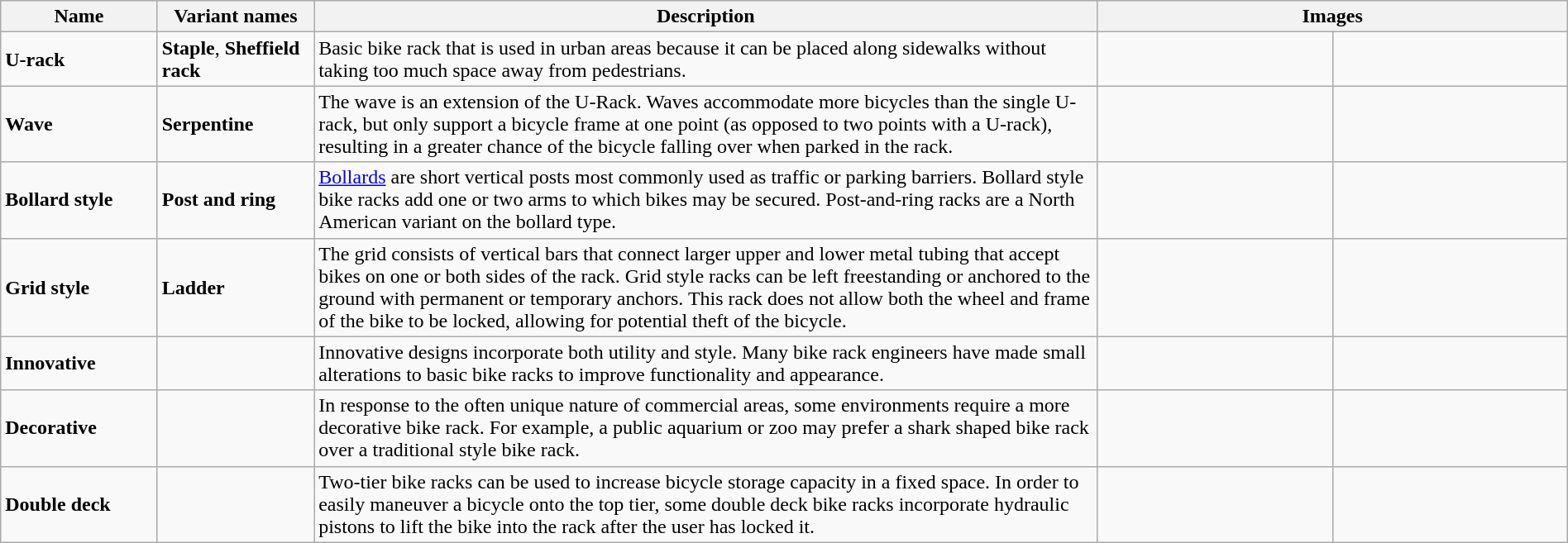<table class="wikitable" style="width:100%" cellpadding="5">
<tr>
<th style="width:10%;">Name</th>
<th style="width:10%;">Variant names</th>
<th style="width:50%;">Description</th>
<th style="width:30%;" colspan="2">Images</th>
</tr>
<tr>
<td><strong>U-rack</strong></td>
<td><strong>Staple</strong>, <strong>Sheffield rack</strong></td>
<td>Basic bike rack that is used in urban areas because it can be placed along sidewalks without taking too much space away from pedestrians.</td>
<td></td>
<td></td>
</tr>
<tr>
<td><strong>Wave</strong></td>
<td><strong>Serpentine</strong></td>
<td>The wave is an extension of the U-Rack. Waves accommodate more bicycles than the single U-rack, but only support a bicycle frame at one point (as opposed to two points with a U-rack), resulting in a greater chance of the bicycle falling over when parked in the rack.</td>
<td></td>
<td></td>
</tr>
<tr>
<td><strong>Bollard style</strong></td>
<td><strong>Post and ring</strong></td>
<td><a href='#'>Bollards</a> are short vertical posts most commonly used as traffic or parking barriers. Bollard style bike racks add one or two arms to which bikes may be secured. Post-and-ring racks are a North American variant on the bollard type.</td>
<td></td>
<td></td>
</tr>
<tr>
<td><strong>Grid style</strong></td>
<td><strong>Ladder</strong></td>
<td>The grid consists of vertical bars that connect larger upper and lower metal tubing that accept bikes on one or both sides of the rack. Grid style racks can be left freestanding or anchored to the ground with permanent or temporary anchors. This rack does not allow both the wheel and frame of the bike to be locked, allowing for potential theft of the bicycle.</td>
<td></td>
<td></td>
</tr>
<tr>
<td><strong>Innovative</strong></td>
<td></td>
<td>Innovative designs incorporate both utility and style. Many bike rack engineers have made small alterations to basic bike racks to improve functionality and appearance.</td>
<td></td>
<td></td>
</tr>
<tr>
<td><strong>Decorative</strong></td>
<td></td>
<td>In response to the often unique nature of commercial areas, some environments require a more decorative bike rack. For example, a public aquarium or zoo may prefer a shark shaped bike rack over a traditional style bike rack.</td>
<td></td>
<td></td>
</tr>
<tr>
<td><strong>Double deck</strong></td>
<td></td>
<td>Two-tier bike racks can be used to increase bicycle storage capacity in a fixed space. In order to easily maneuver a bicycle onto the top tier, some double deck bike racks incorporate hydraulic pistons to lift the bike into the rack after the user has locked it.</td>
<td></td>
<td></td>
</tr>
</table>
